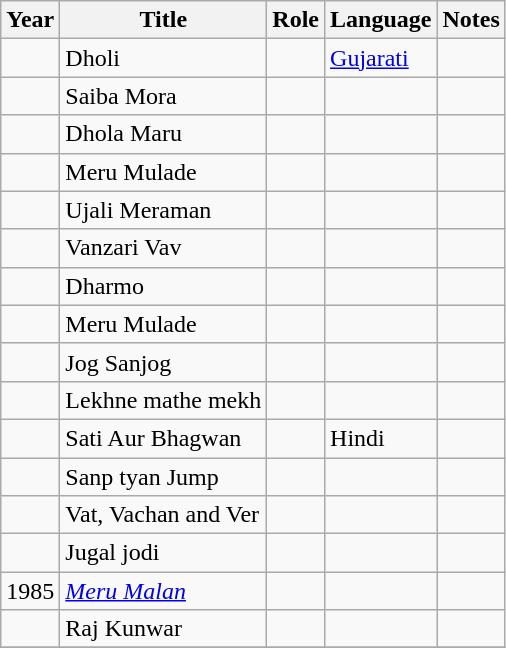<table class="wikitable">
<tr>
<th>Year</th>
<th>Title</th>
<th>Role</th>
<th>Language</th>
<th>Notes</th>
</tr>
<tr>
<td></td>
<td>Dholi</td>
<td></td>
<td><a href='#'>Gujarati</a></td>
<td></td>
</tr>
<tr>
<td></td>
<td>Saiba Mora</td>
<td></td>
<td></td>
<td></td>
</tr>
<tr>
<td></td>
<td>Dhola Maru</td>
<td></td>
<td></td>
<td></td>
</tr>
<tr>
<td></td>
<td>Meru Mulade</td>
<td></td>
<td></td>
<td></td>
</tr>
<tr>
<td></td>
<td>Ujali Meraman</td>
<td></td>
<td></td>
<td></td>
</tr>
<tr>
<td></td>
<td>Vanzari Vav</td>
<td></td>
<td></td>
<td></td>
</tr>
<tr>
<td></td>
<td>Dharmo</td>
<td></td>
<td></td>
<td></td>
</tr>
<tr>
<td></td>
<td>Meru Mulade</td>
<td></td>
<td></td>
<td></td>
</tr>
<tr>
<td></td>
<td>Jog Sanjog</td>
<td></td>
<td></td>
<td></td>
</tr>
<tr>
<td></td>
<td>Lekhne mathe mekh</td>
<td></td>
<td></td>
<td></td>
</tr>
<tr>
<td></td>
<td>Sati Aur Bhagwan</td>
<td></td>
<td>Hindi</td>
<td></td>
</tr>
<tr>
<td></td>
<td>Sanp tyan Jump</td>
<td></td>
<td></td>
<td></td>
</tr>
<tr>
<td></td>
<td>Vat, Vachan and Ver</td>
<td></td>
<td></td>
<td></td>
</tr>
<tr>
<td></td>
<td>Jugal jodi</td>
<td></td>
<td></td>
<td></td>
</tr>
<tr>
<td>1985</td>
<td><em><a href='#'>Meru Malan</a></em></td>
<td></td>
<td></td>
<td></td>
</tr>
<tr>
<td></td>
<td>Raj Kunwar</td>
<td></td>
<td></td>
<td></td>
</tr>
<tr>
</tr>
</table>
